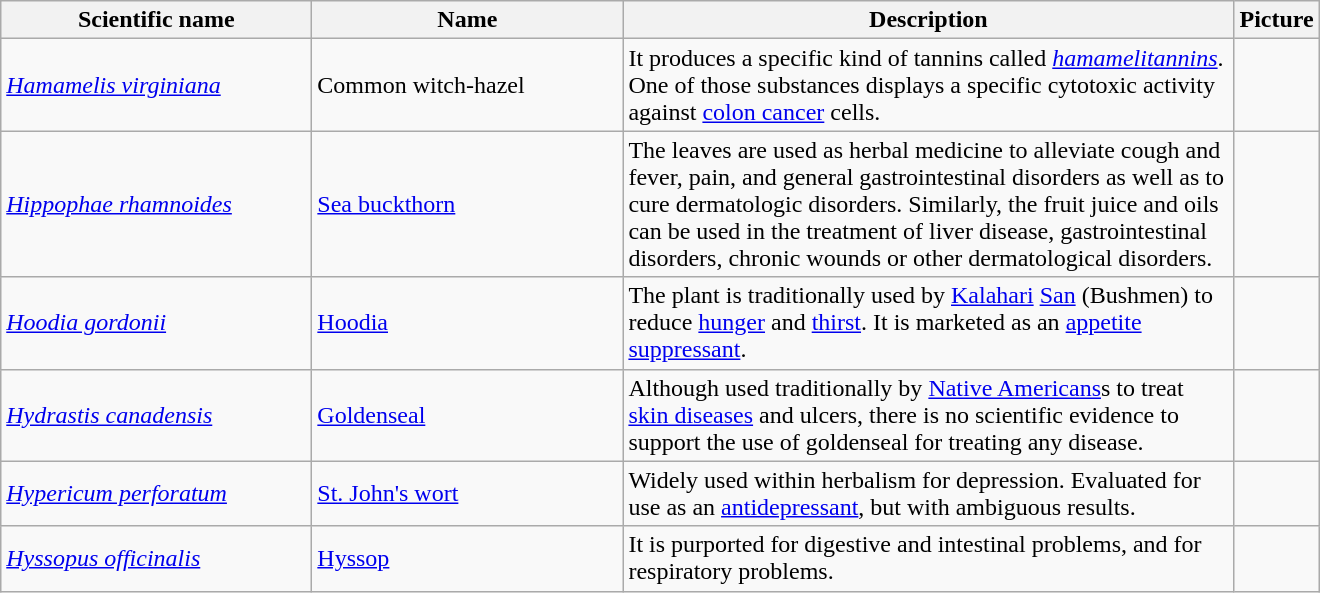<table class="wikitable sortable">
<tr>
<th width=200px>Scientific name</th>
<th width=200px>Name</th>
<th width=400px>Description</th>
<th>Picture</th>
</tr>
<tr>
<td><em><a href='#'>Hamamelis virginiana</a></em></td>
<td>Common witch-hazel</td>
<td>It produces a specific kind of tannins called <em><a href='#'>hamamelitannins</a></em>. One of those substances displays a specific cytotoxic activity against <a href='#'>colon cancer</a> cells.</td>
<td></td>
</tr>
<tr>
<td><em><a href='#'>Hippophae rhamnoides</a></em></td>
<td><a href='#'>Sea buckthorn</a></td>
<td>The leaves are used as herbal medicine to alleviate cough and fever, pain, and general gastrointestinal disorders as well as to cure dermatologic disorders. Similarly, the fruit juice and oils can be used in the treatment of liver disease, gastrointestinal disorders, chronic wounds or other dermatological disorders.</td>
<td></td>
</tr>
<tr>
<td><em><a href='#'>Hoodia gordonii</a></em></td>
<td><a href='#'>Hoodia</a></td>
<td>The plant is traditionally used by <a href='#'>Kalahari</a> <a href='#'>San</a> (Bushmen) to reduce <a href='#'>hunger</a> and <a href='#'>thirst</a>. It is marketed as an <a href='#'>appetite suppressant</a>.</td>
<td></td>
</tr>
<tr>
<td><em><a href='#'>Hydrastis canadensis</a></em></td>
<td><a href='#'>Goldenseal</a></td>
<td>Although used traditionally by <a href='#'>Native Americans</a>s to treat <a href='#'>skin diseases</a> and ulcers, there is no scientific evidence to support the use of goldenseal for treating any disease.</td>
<td></td>
</tr>
<tr>
<td><em><a href='#'>Hypericum perforatum</a></em></td>
<td><a href='#'>St. John's wort</a></td>
<td>Widely used within herbalism for depression. Evaluated for use as an <a href='#'>antidepressant</a>, but with ambiguous results.</td>
<td></td>
</tr>
<tr>
<td><em><a href='#'>Hyssopus officinalis</a></em></td>
<td><a href='#'>Hyssop</a></td>
<td>It is purported for digestive and intestinal problems, and for respiratory problems.</td>
<td></td>
</tr>
</table>
